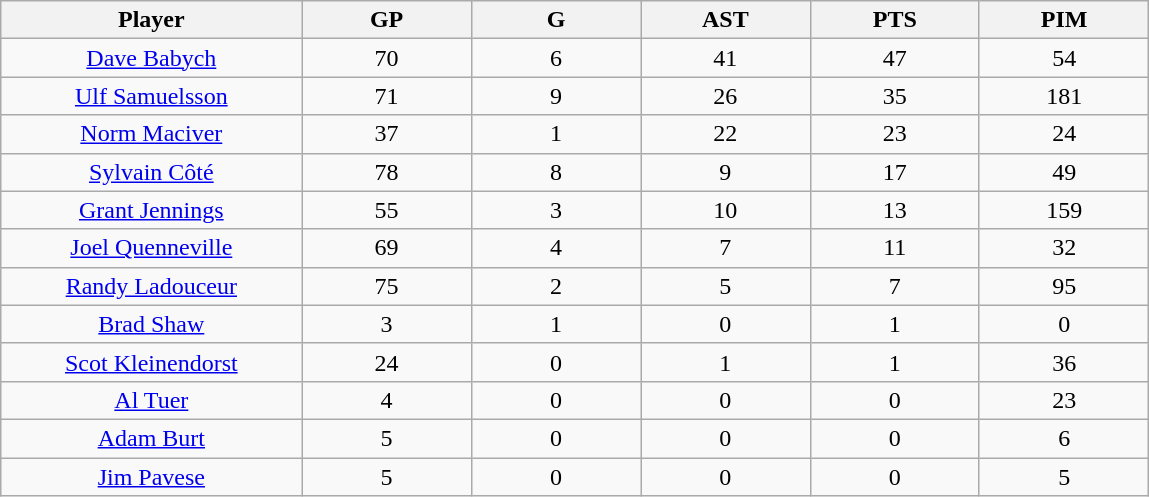<table class="wikitable sortable">
<tr>
<th bgcolor="#DDDDFF" width="16%">Player</th>
<th bgcolor="#DDDDFF" width="9%">GP</th>
<th bgcolor="#DDDDFF" width="9%">G</th>
<th bgcolor="#DDDDFF" width="9%">AST</th>
<th bgcolor="#DDDDFF" width="9%">PTS</th>
<th bgcolor="#DDDDFF" width="9%">PIM</th>
</tr>
<tr align="center">
<td><a href='#'>Dave Babych</a></td>
<td>70</td>
<td>6</td>
<td>41</td>
<td>47</td>
<td>54</td>
</tr>
<tr align="center">
<td><a href='#'>Ulf Samuelsson</a></td>
<td>71</td>
<td>9</td>
<td>26</td>
<td>35</td>
<td>181</td>
</tr>
<tr align="center">
<td><a href='#'>Norm Maciver</a></td>
<td>37</td>
<td>1</td>
<td>22</td>
<td>23</td>
<td>24</td>
</tr>
<tr align="center">
<td><a href='#'>Sylvain Côté</a></td>
<td>78</td>
<td>8</td>
<td>9</td>
<td>17</td>
<td>49</td>
</tr>
<tr align="center">
<td><a href='#'>Grant Jennings</a></td>
<td>55</td>
<td>3</td>
<td>10</td>
<td>13</td>
<td>159</td>
</tr>
<tr align="center">
<td><a href='#'>Joel Quenneville</a></td>
<td>69</td>
<td>4</td>
<td>7</td>
<td>11</td>
<td>32</td>
</tr>
<tr align="center">
<td><a href='#'>Randy Ladouceur</a></td>
<td>75</td>
<td>2</td>
<td>5</td>
<td>7</td>
<td>95</td>
</tr>
<tr align="center">
<td><a href='#'>Brad Shaw</a></td>
<td>3</td>
<td>1</td>
<td>0</td>
<td>1</td>
<td>0</td>
</tr>
<tr align="center">
<td><a href='#'>Scot Kleinendorst</a></td>
<td>24</td>
<td>0</td>
<td>1</td>
<td>1</td>
<td>36</td>
</tr>
<tr align="center">
<td><a href='#'>Al Tuer</a></td>
<td>4</td>
<td>0</td>
<td>0</td>
<td>0</td>
<td>23</td>
</tr>
<tr align="center">
<td><a href='#'>Adam Burt</a></td>
<td>5</td>
<td>0</td>
<td>0</td>
<td>0</td>
<td>6</td>
</tr>
<tr align="center">
<td><a href='#'>Jim Pavese</a></td>
<td>5</td>
<td>0</td>
<td>0</td>
<td>0</td>
<td>5</td>
</tr>
</table>
